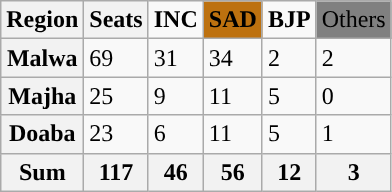<table class="wikitable sortable">
<tr>
<th>Region</th>
<th>Seats</th>
<td><span><strong>INC</strong></span></td>
<td bgcolor="#BD710F"><span><strong>SAD</strong></span></td>
<td style="text-align:center; background:"><strong>BJP</strong></td>
<td style="background:gray;">Others</td>
</tr>
<tr>
<th>Malwa</th>
<td>69</td>
<td>31</td>
<td>34</td>
<td>2</td>
<td>2</td>
</tr>
<tr>
<th>Majha</th>
<td>25</td>
<td>9</td>
<td>11</td>
<td>5</td>
<td>0</td>
</tr>
<tr>
<th>Doaba</th>
<td>23</td>
<td>6</td>
<td>11</td>
<td>5</td>
<td>1</td>
</tr>
<tr>
<th>Sum</th>
<th>117</th>
<th>46</th>
<th>56</th>
<th>12</th>
<th>3</th>
</tr>
</table>
